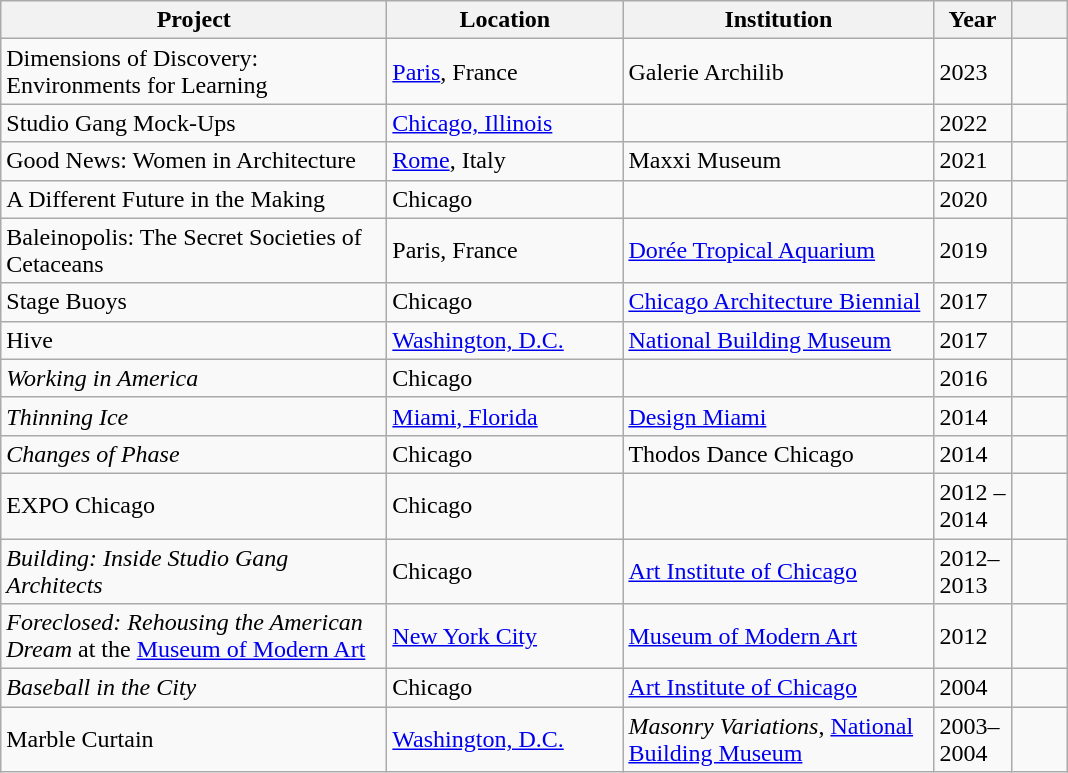<table class="wikitable sortable">
<tr>
<th width="250">Project</th>
<th width="150">Location</th>
<th width="200">Institution</th>
<th width="30" align="center">Year</th>
<th width="30"></th>
</tr>
<tr>
<td>Dimensions of Discovery: Environments for Learning</td>
<td><a href='#'>Paris</a>, France</td>
<td>Galerie Archilib</td>
<td>2023</td>
<td></td>
</tr>
<tr>
<td>Studio Gang Mock-Ups</td>
<td><a href='#'>Chicago, Illinois</a></td>
<td></td>
<td>2022</td>
<td></td>
</tr>
<tr>
<td>Good News: Women in Architecture</td>
<td><a href='#'>Rome</a>, Italy</td>
<td>Maxxi Museum</td>
<td>2021</td>
<td></td>
</tr>
<tr>
<td>A Different Future in the Making</td>
<td>Chicago</td>
<td></td>
<td>2020</td>
<td></td>
</tr>
<tr>
<td>Baleinopolis: The Secret Societies of Cetaceans</td>
<td>Paris, France</td>
<td><a href='#'>Dorée Tropical Aquarium</a></td>
<td>2019</td>
<td></td>
</tr>
<tr>
<td>Stage Buoys</td>
<td>Chicago</td>
<td><a href='#'>Chicago Architecture Biennial</a></td>
<td>2017</td>
<td></td>
</tr>
<tr>
<td>Hive</td>
<td><a href='#'>Washington, D.C.</a></td>
<td><a href='#'>National Building Museum</a></td>
<td>2017</td>
<td></td>
</tr>
<tr>
<td><em>Working in America</em></td>
<td>Chicago</td>
<td></td>
<td>2016</td>
<td></td>
</tr>
<tr>
<td><em>Thinning Ice</em></td>
<td align="left"><a href='#'>Miami, Florida</a></td>
<td><a href='#'>Design Miami</a></td>
<td>2014</td>
<td></td>
</tr>
<tr>
<td><em>Changes of Phase</em></td>
<td align="left">Chicago</td>
<td>Thodos Dance Chicago</td>
<td>2014</td>
<td></td>
</tr>
<tr>
<td>EXPO Chicago</td>
<td align="left">Chicago</td>
<td></td>
<td>2012 –2014</td>
<td></td>
</tr>
<tr>
<td><em>Building: Inside Studio Gang Architects</em></td>
<td align="left">Chicago</td>
<td><a href='#'>Art Institute of Chicago</a></td>
<td>2012–2013</td>
<td></td>
</tr>
<tr>
<td><em>Foreclosed: Rehousing the American Dream</em> at the <a href='#'>Museum of Modern Art</a></td>
<td align="left"><a href='#'>New York City</a></td>
<td><a href='#'>Museum of Modern Art</a></td>
<td>2012</td>
<td></td>
</tr>
<tr>
<td><em>Baseball in the City</em></td>
<td align="left">Chicago</td>
<td><a href='#'>Art Institute of Chicago</a></td>
<td>2004</td>
<td></td>
</tr>
<tr>
<td>Marble Curtain</td>
<td align="left"><a href='#'>Washington, D.C.</a></td>
<td><em>Masonry Variations</em>, <a href='#'>National Building Museum</a></td>
<td>2003–2004</td>
<td></td>
</tr>
</table>
